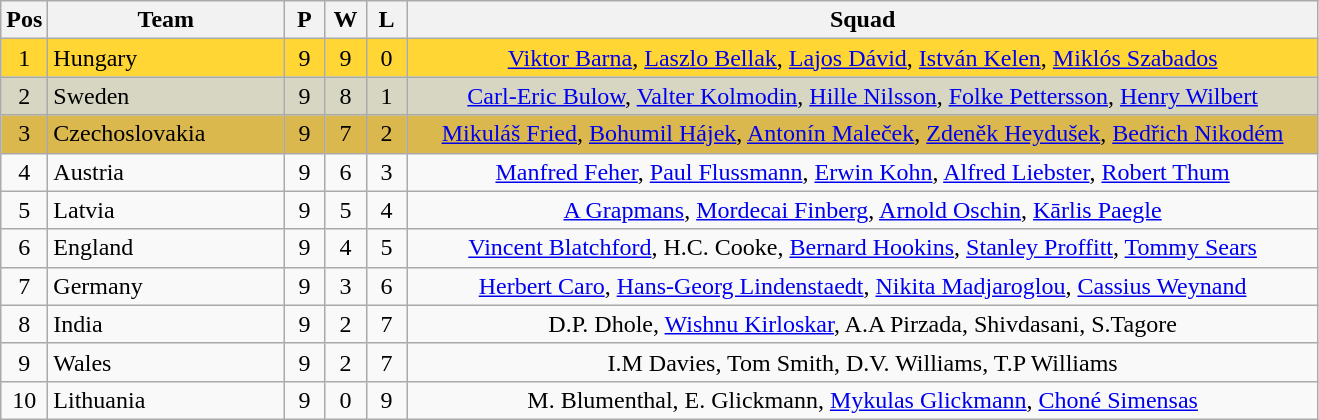<table class="wikitable" style="font-size: 100%">
<tr>
<th width=15>Pos</th>
<th width=150>Team</th>
<th width=20>P</th>
<th width=20>W</th>
<th width=20>L</th>
<th width=600>Squad</th>
</tr>
<tr align=center style="background: #FFD633;">
<td>1</td>
<td align="left"> Hungary</td>
<td>9</td>
<td>9</td>
<td>0</td>
<td><a href='#'>Viktor Barna</a>, <a href='#'>Laszlo Bellak</a>, <a href='#'>Lajos Dávid</a>, <a href='#'>István Kelen</a>, <a href='#'>Miklós Szabados</a></td>
</tr>
<tr align=center style="background: #D6D6C2;">
<td>2</td>
<td align="left"> Sweden</td>
<td>9</td>
<td>8</td>
<td>1</td>
<td><a href='#'>Carl-Eric Bulow</a>, <a href='#'>Valter Kolmodin</a>, <a href='#'>Hille Nilsson</a>, <a href='#'>Folke Pettersson</a>, <a href='#'>Henry Wilbert</a></td>
</tr>
<tr align=center style="background: #DBB84D;">
<td>3</td>
<td align="left"> Czechoslovakia</td>
<td>9</td>
<td>7</td>
<td>2</td>
<td><a href='#'>Mikuláš Fried</a>, <a href='#'>Bohumil Hájek</a>, <a href='#'>Antonín Maleček</a>, <a href='#'>Zdeněk Heydušek</a>, <a href='#'>Bedřich Nikodém</a></td>
</tr>
<tr align=center>
<td>4</td>
<td align="left"> Austria</td>
<td>9</td>
<td>6</td>
<td>3</td>
<td><a href='#'>Manfred Feher</a>, <a href='#'>Paul Flussmann</a>, <a href='#'>Erwin Kohn</a>, <a href='#'>Alfred Liebster</a>, <a href='#'>Robert Thum</a></td>
</tr>
<tr align=center>
<td>5</td>
<td align="left"> Latvia</td>
<td>9</td>
<td>5</td>
<td>4</td>
<td><a href='#'>A Grapmans</a>, <a href='#'>Mordecai Finberg</a>, <a href='#'>Arnold Oschin</a>, <a href='#'>Kārlis Paegle</a></td>
</tr>
<tr align=center>
<td>6</td>
<td align="left"> England</td>
<td>9</td>
<td>4</td>
<td>5</td>
<td><a href='#'>Vincent Blatchford</a>, H.C. Cooke, <a href='#'>Bernard Hookins</a>, <a href='#'>Stanley Proffitt</a>, <a href='#'>Tommy Sears</a></td>
</tr>
<tr align=center>
<td>7</td>
<td align="left"> Germany</td>
<td>9</td>
<td>3</td>
<td>6</td>
<td><a href='#'>Herbert Caro</a>, <a href='#'>Hans-Georg Lindenstaedt</a>, <a href='#'>Nikita Madjaroglou</a>, <a href='#'>Cassius Weynand</a></td>
</tr>
<tr align=center>
<td>8</td>
<td align="left"> India</td>
<td>9</td>
<td>2</td>
<td>7</td>
<td>D.P. Dhole, <a href='#'>Wishnu Kirloskar</a>, A.A Pirzada, Shivdasani, S.Tagore</td>
</tr>
<tr align=center>
<td>9</td>
<td align="left"> Wales</td>
<td>9</td>
<td>2</td>
<td>7</td>
<td>I.M Davies, Tom Smith, D.V. Williams, T.P Williams</td>
</tr>
<tr align=center>
<td>10</td>
<td align="left"> Lithuania</td>
<td>9</td>
<td>0</td>
<td>9</td>
<td>M. Blumenthal, E. Glickmann, <a href='#'>Mykulas Glickmann</a>, <a href='#'>Choné Simensas</a></td>
</tr>
</table>
